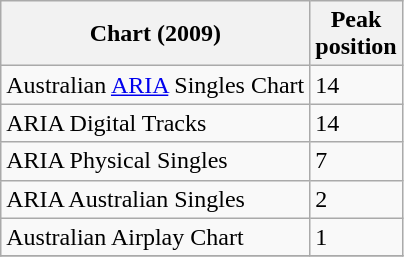<table class="wikitable" border="1">
<tr>
<th>Chart (2009)</th>
<th>Peak<br>position</th>
</tr>
<tr>
<td>Australian <a href='#'>ARIA</a> Singles Chart</td>
<td>14</td>
</tr>
<tr>
<td>ARIA Digital Tracks</td>
<td>14</td>
</tr>
<tr>
<td>ARIA Physical Singles</td>
<td>7</td>
</tr>
<tr>
<td>ARIA Australian Singles</td>
<td>2</td>
</tr>
<tr>
<td>Australian Airplay Chart</td>
<td>1</td>
</tr>
<tr>
</tr>
</table>
